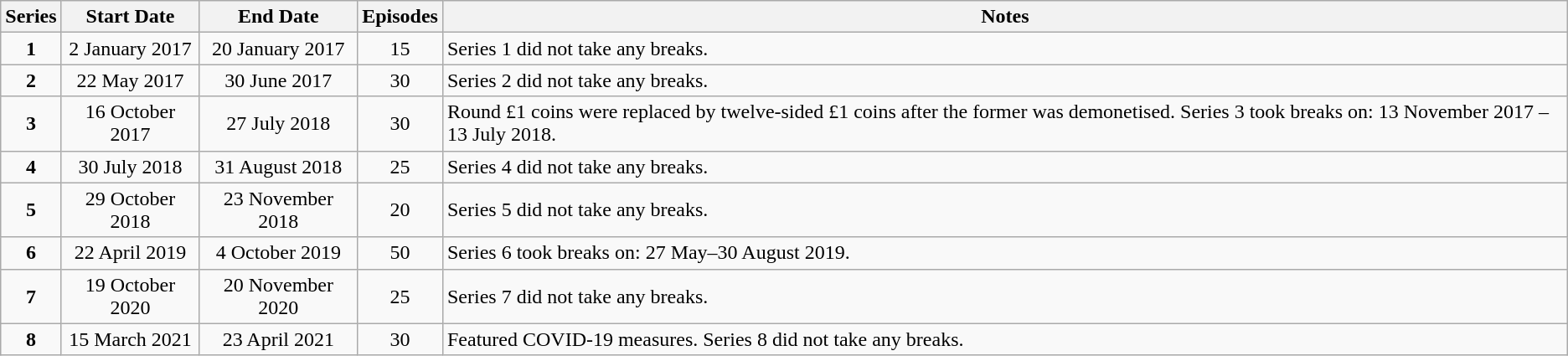<table class="wikitable" style="text-align:center;">
<tr>
<th>Series</th>
<th>Start Date</th>
<th>End Date</th>
<th>Episodes</th>
<th>Notes</th>
</tr>
<tr>
<td><strong>1</strong></td>
<td>2 January 2017</td>
<td>20 January 2017</td>
<td>15</td>
<td style="text-align:left;">Series 1 did not take any breaks.</td>
</tr>
<tr>
<td><strong>2</strong></td>
<td>22 May 2017</td>
<td>30 June 2017</td>
<td>30</td>
<td style="text-align:left;">Series 2 did not take any breaks.</td>
</tr>
<tr>
<td><strong>3</strong></td>
<td>16 October 2017</td>
<td>27 July 2018</td>
<td>30</td>
<td style="text-align:left;">Round £1 coins were replaced by twelve-sided £1 coins after the former was demonetised. Series 3 took breaks on: 13 November 2017 – 13 July 2018.</td>
</tr>
<tr>
<td><strong>4</strong></td>
<td>30 July 2018</td>
<td>31 August 2018</td>
<td>25</td>
<td style="text-align:left;">Series 4 did not take any breaks.</td>
</tr>
<tr>
<td><strong>5</strong></td>
<td>29 October 2018</td>
<td>23 November 2018</td>
<td>20</td>
<td style="text-align:left;">Series 5 did not take any breaks.</td>
</tr>
<tr>
<td><strong>6</strong></td>
<td>22 April 2019</td>
<td>4 October 2019</td>
<td>50</td>
<td style="text-align:left;">Series 6 took breaks on: 27 May–30 August 2019.</td>
</tr>
<tr>
<td><strong>7</strong></td>
<td>19 October 2020</td>
<td>20 November 2020</td>
<td>25</td>
<td style="text-align:left;">Series 7 did not take any breaks.</td>
</tr>
<tr>
<td><strong>8</strong></td>
<td>15 March 2021</td>
<td>23 April 2021</td>
<td>30</td>
<td style="text-align:left;">Featured COVID-19 measures. Series 8 did not take any breaks.</td>
</tr>
</table>
